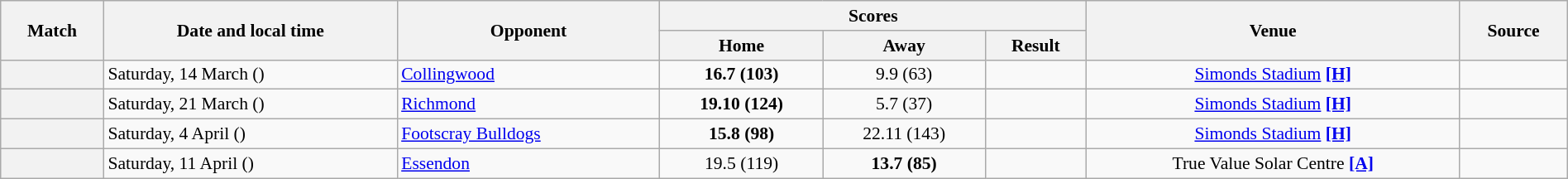<table class="wikitable plainrowheaders" style="font-size:90%; width:100%; text-align:center;">
<tr>
<th scope="col" rowspan=2>Match</th>
<th scope="col" rowspan=2>Date and local time</th>
<th scope="col" rowspan=2>Opponent</th>
<th scope="col" colspan=3>Scores</th>
<th scope="col" rowspan=2>Venue</th>
<th scope="col" rowspan=2>Source</th>
</tr>
<tr>
<th scope="col">Home</th>
<th scope="col">Away</th>
<th scope="col">Result</th>
</tr>
<tr>
<th scope="row"></th>
<td align=left>Saturday, 14 March ()</td>
<td align=left><a href='#'>Collingwood</a></td>
<td><strong>16.7 (103)</strong></td>
<td>9.9 (63)</td>
<td></td>
<td><a href='#'>Simonds Stadium</a> <a href='#'><strong>[H]</strong></a></td>
<td></td>
</tr>
<tr>
<th scope="row"></th>
<td align=left>Saturday, 21 March ()</td>
<td align=left><a href='#'>Richmond</a></td>
<td><strong>19.10 (124)</strong></td>
<td>5.7 (37)</td>
<td></td>
<td><a href='#'>Simonds Stadium</a> <a href='#'><strong>[H]</strong></a></td>
<td></td>
</tr>
<tr>
<th scope="row"></th>
<td align=left>Saturday, 4 April ()</td>
<td align=left><a href='#'>Footscray Bulldogs</a></td>
<td><strong>15.8 (98)</strong></td>
<td>22.11 (143)</td>
<td></td>
<td><a href='#'>Simonds Stadium</a> <a href='#'><strong>[H]</strong></a></td>
<td></td>
</tr>
<tr>
<th scope="row"></th>
<td align=left>Saturday, 11 April ()</td>
<td align=left><a href='#'>Essendon</a></td>
<td>19.5 (119)</td>
<td><strong>13.7 (85)</strong></td>
<td></td>
<td>True Value Solar Centre <a href='#'><strong>[A]</strong></a></td>
<td></td>
</tr>
</table>
